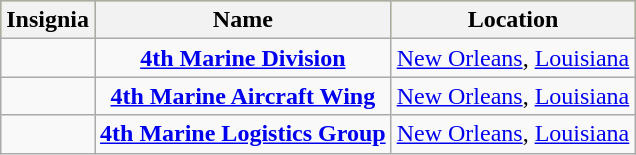<table class="wikitable sortable" style="text-align:center;">
<tr bgcolor=#CCCCCC">
<th><strong>Insignia</strong></th>
<th><strong> Name</strong></th>
<th><strong>Location</strong></th>
</tr>
<tr>
<td></td>
<td><strong><a href='#'>4th Marine Division</a></strong></td>
<td><a href='#'>New Orleans</a>, <a href='#'>Louisiana</a></td>
</tr>
<tr>
<td></td>
<td><strong><a href='#'>4th Marine Aircraft Wing</a></strong></td>
<td><a href='#'>New Orleans</a>, <a href='#'>Louisiana</a></td>
</tr>
<tr>
<td></td>
<td><strong><a href='#'>4th Marine Logistics Group</a></strong></td>
<td><a href='#'>New Orleans</a>, <a href='#'>Louisiana</a></td>
</tr>
</table>
